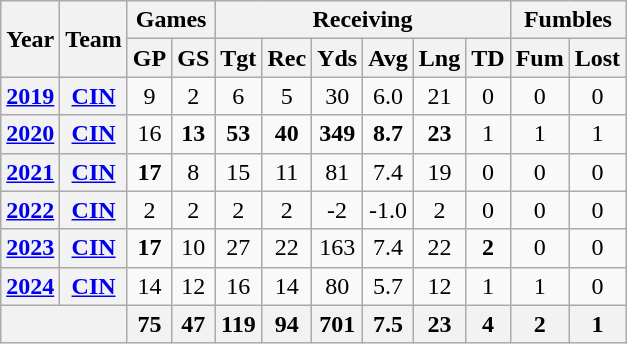<table class="wikitable" style="text-align: center;">
<tr>
<th rowspan="2">Year</th>
<th rowspan="2">Team</th>
<th colspan="2">Games</th>
<th colspan="6">Receiving</th>
<th colspan="2">Fumbles</th>
</tr>
<tr>
<th>GP</th>
<th>GS</th>
<th>Tgt</th>
<th>Rec</th>
<th>Yds</th>
<th>Avg</th>
<th>Lng</th>
<th>TD</th>
<th>Fum</th>
<th>Lost</th>
</tr>
<tr>
<th><a href='#'>2019</a></th>
<th><a href='#'>CIN</a></th>
<td>9</td>
<td>2</td>
<td>6</td>
<td>5</td>
<td>30</td>
<td>6.0</td>
<td>21</td>
<td>0</td>
<td>0</td>
<td>0</td>
</tr>
<tr>
<th><a href='#'>2020</a></th>
<th><a href='#'>CIN</a></th>
<td>16</td>
<td><strong>13</strong></td>
<td><strong>53</strong></td>
<td><strong>40</strong></td>
<td><strong>349</strong></td>
<td><strong>8.7</strong></td>
<td><strong>23</strong></td>
<td>1</td>
<td>1</td>
<td>1</td>
</tr>
<tr>
<th><a href='#'>2021</a></th>
<th><a href='#'>CIN</a></th>
<td><strong>17</strong></td>
<td>8</td>
<td>15</td>
<td>11</td>
<td>81</td>
<td>7.4</td>
<td>19</td>
<td>0</td>
<td>0</td>
<td>0</td>
</tr>
<tr>
<th><a href='#'>2022</a></th>
<th><a href='#'>CIN</a></th>
<td>2</td>
<td>2</td>
<td>2</td>
<td>2</td>
<td>-2</td>
<td>-1.0</td>
<td>2</td>
<td>0</td>
<td>0</td>
<td>0</td>
</tr>
<tr>
<th><a href='#'>2023</a></th>
<th><a href='#'>CIN</a></th>
<td><strong>17</strong></td>
<td>10</td>
<td>27</td>
<td>22</td>
<td>163</td>
<td>7.4</td>
<td>22</td>
<td><strong>2</strong></td>
<td>0</td>
<td>0</td>
</tr>
<tr>
<th><a href='#'>2024</a></th>
<th><a href='#'>CIN</a></th>
<td>14</td>
<td>12</td>
<td>16</td>
<td>14</td>
<td>80</td>
<td>5.7</td>
<td>12</td>
<td>1</td>
<td>1</td>
<td>0</td>
</tr>
<tr>
<th colspan="2"></th>
<th>75</th>
<th>47</th>
<th>119</th>
<th>94</th>
<th>701</th>
<th>7.5</th>
<th>23</th>
<th>4</th>
<th>2</th>
<th>1</th>
</tr>
</table>
